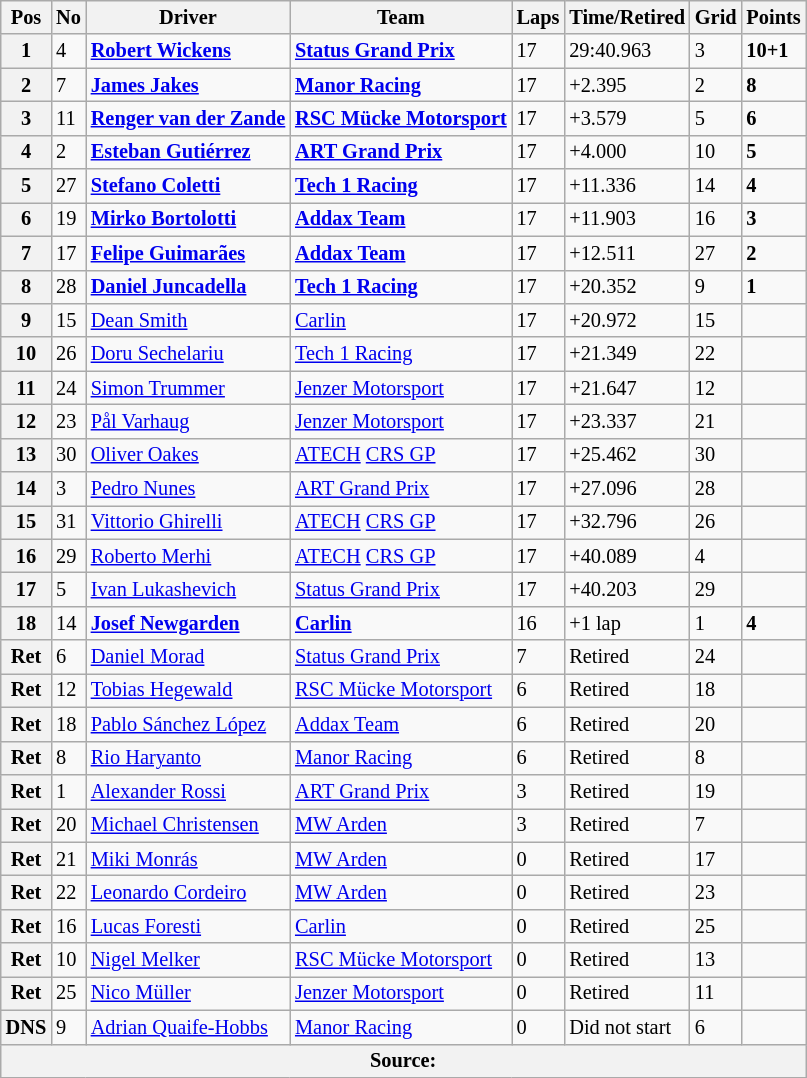<table class="wikitable" style="font-size:85%">
<tr>
<th>Pos</th>
<th>No</th>
<th>Driver</th>
<th>Team</th>
<th>Laps</th>
<th>Time/Retired</th>
<th>Grid</th>
<th>Points</th>
</tr>
<tr>
<th>1</th>
<td>4</td>
<td> <strong><a href='#'>Robert Wickens</a></strong></td>
<td><strong><a href='#'>Status Grand Prix</a></strong></td>
<td>17</td>
<td>29:40.963</td>
<td>3</td>
<td><strong>10+1</strong></td>
</tr>
<tr>
<th>2</th>
<td>7</td>
<td> <strong><a href='#'>James Jakes</a></strong></td>
<td><strong><a href='#'>Manor Racing</a></strong></td>
<td>17</td>
<td>+2.395</td>
<td>2</td>
<td><strong>8</strong></td>
</tr>
<tr>
<th>3</th>
<td>11</td>
<td> <strong><a href='#'>Renger van der Zande</a></strong></td>
<td><strong><a href='#'>RSC Mücke Motorsport</a></strong></td>
<td>17</td>
<td>+3.579</td>
<td>5</td>
<td><strong>6</strong></td>
</tr>
<tr>
<th>4</th>
<td>2</td>
<td> <strong><a href='#'>Esteban Gutiérrez</a></strong></td>
<td><strong><a href='#'>ART Grand Prix</a></strong></td>
<td>17</td>
<td>+4.000</td>
<td>10</td>
<td><strong>5</strong></td>
</tr>
<tr>
<th>5</th>
<td>27</td>
<td> <strong><a href='#'>Stefano Coletti</a></strong></td>
<td><strong><a href='#'>Tech 1 Racing</a></strong></td>
<td>17</td>
<td>+11.336</td>
<td>14</td>
<td><strong>4</strong></td>
</tr>
<tr>
<th>6</th>
<td>19</td>
<td> <strong><a href='#'>Mirko Bortolotti</a></strong></td>
<td><strong><a href='#'>Addax Team</a></strong></td>
<td>17</td>
<td>+11.903</td>
<td>16</td>
<td><strong>3</strong></td>
</tr>
<tr>
<th>7</th>
<td>17</td>
<td> <strong><a href='#'>Felipe Guimarães</a></strong></td>
<td><strong><a href='#'>Addax Team</a></strong></td>
<td>17</td>
<td>+12.511</td>
<td>27</td>
<td><strong>2</strong></td>
</tr>
<tr>
<th>8</th>
<td>28</td>
<td> <strong><a href='#'>Daniel Juncadella</a></strong></td>
<td><strong><a href='#'>Tech 1 Racing</a></strong></td>
<td>17</td>
<td>+20.352</td>
<td>9</td>
<td><strong>1</strong></td>
</tr>
<tr>
<th>9</th>
<td>15</td>
<td> <a href='#'>Dean Smith</a></td>
<td><a href='#'>Carlin</a></td>
<td>17</td>
<td>+20.972</td>
<td>15</td>
<td></td>
</tr>
<tr>
<th>10</th>
<td>26</td>
<td> <a href='#'>Doru Sechelariu</a></td>
<td><a href='#'>Tech 1 Racing</a></td>
<td>17</td>
<td>+21.349</td>
<td>22</td>
<td></td>
</tr>
<tr>
<th>11</th>
<td>24</td>
<td> <a href='#'>Simon Trummer</a></td>
<td><a href='#'>Jenzer Motorsport</a></td>
<td>17</td>
<td>+21.647</td>
<td>12</td>
<td></td>
</tr>
<tr>
<th>12</th>
<td>23</td>
<td> <a href='#'>Pål Varhaug</a></td>
<td><a href='#'>Jenzer Motorsport</a></td>
<td>17</td>
<td>+23.337</td>
<td>21</td>
<td></td>
</tr>
<tr>
<th>13</th>
<td>30</td>
<td> <a href='#'>Oliver Oakes</a></td>
<td><a href='#'>ATECH</a> <a href='#'>CRS GP</a></td>
<td>17</td>
<td>+25.462</td>
<td>30</td>
<td></td>
</tr>
<tr>
<th>14</th>
<td>3</td>
<td> <a href='#'>Pedro Nunes</a></td>
<td><a href='#'>ART Grand Prix</a></td>
<td>17</td>
<td>+27.096</td>
<td>28</td>
<td></td>
</tr>
<tr>
<th>15</th>
<td>31</td>
<td> <a href='#'>Vittorio Ghirelli</a></td>
<td><a href='#'>ATECH</a> <a href='#'>CRS GP</a></td>
<td>17</td>
<td>+32.796</td>
<td>26</td>
<td></td>
</tr>
<tr>
<th>16</th>
<td>29</td>
<td> <a href='#'>Roberto Merhi</a></td>
<td><a href='#'>ATECH</a> <a href='#'>CRS GP</a></td>
<td>17</td>
<td>+40.089</td>
<td>4</td>
<td></td>
</tr>
<tr>
<th>17</th>
<td>5</td>
<td> <a href='#'>Ivan Lukashevich</a></td>
<td><a href='#'>Status Grand Prix</a></td>
<td>17</td>
<td>+40.203</td>
<td>29</td>
<td></td>
</tr>
<tr>
<th>18</th>
<td>14</td>
<td> <strong><a href='#'>Josef Newgarden</a></strong></td>
<td><strong><a href='#'>Carlin</a></strong></td>
<td>16</td>
<td>+1 lap</td>
<td>1</td>
<td><strong>4</strong></td>
</tr>
<tr>
<th>Ret</th>
<td>6</td>
<td> <a href='#'>Daniel Morad</a></td>
<td><a href='#'>Status Grand Prix</a></td>
<td>7</td>
<td>Retired</td>
<td>24</td>
<td></td>
</tr>
<tr>
<th>Ret</th>
<td>12</td>
<td> <a href='#'>Tobias Hegewald</a></td>
<td><a href='#'>RSC Mücke Motorsport</a></td>
<td>6</td>
<td>Retired</td>
<td>18</td>
<td></td>
</tr>
<tr>
<th>Ret</th>
<td>18</td>
<td> <a href='#'>Pablo Sánchez López</a></td>
<td><a href='#'>Addax Team</a></td>
<td>6</td>
<td>Retired</td>
<td>20</td>
<td></td>
</tr>
<tr>
<th>Ret</th>
<td>8</td>
<td> <a href='#'>Rio Haryanto</a></td>
<td><a href='#'>Manor Racing</a></td>
<td>6</td>
<td>Retired</td>
<td>8</td>
<td></td>
</tr>
<tr>
<th>Ret</th>
<td>1</td>
<td> <a href='#'>Alexander Rossi</a></td>
<td><a href='#'>ART Grand Prix</a></td>
<td>3</td>
<td>Retired</td>
<td>19</td>
<td></td>
</tr>
<tr>
<th>Ret</th>
<td>20</td>
<td> <a href='#'>Michael Christensen</a></td>
<td><a href='#'>MW Arden</a></td>
<td>3</td>
<td>Retired</td>
<td>7</td>
<td></td>
</tr>
<tr>
<th>Ret</th>
<td>21</td>
<td> <a href='#'>Miki Monrás</a></td>
<td><a href='#'>MW Arden</a></td>
<td>0</td>
<td>Retired</td>
<td>17</td>
<td></td>
</tr>
<tr>
<th>Ret</th>
<td>22</td>
<td> <a href='#'>Leonardo Cordeiro</a></td>
<td><a href='#'>MW Arden</a></td>
<td>0</td>
<td>Retired</td>
<td>23</td>
<td></td>
</tr>
<tr>
<th>Ret</th>
<td>16</td>
<td> <a href='#'>Lucas Foresti</a></td>
<td><a href='#'>Carlin</a></td>
<td>0</td>
<td>Retired</td>
<td>25</td>
<td></td>
</tr>
<tr>
<th>Ret</th>
<td>10</td>
<td> <a href='#'>Nigel Melker</a></td>
<td><a href='#'>RSC Mücke Motorsport</a></td>
<td>0</td>
<td>Retired</td>
<td>13</td>
<td></td>
</tr>
<tr>
<th>Ret</th>
<td>25</td>
<td> <a href='#'>Nico Müller</a></td>
<td><a href='#'>Jenzer Motorsport</a></td>
<td>0</td>
<td>Retired</td>
<td>11</td>
<td></td>
</tr>
<tr>
<th>DNS</th>
<td>9</td>
<td> <a href='#'>Adrian Quaife-Hobbs</a></td>
<td><a href='#'>Manor Racing</a></td>
<td>0</td>
<td>Did not start</td>
<td>6</td>
<td></td>
</tr>
<tr>
<th colspan="8">Source:</th>
</tr>
</table>
